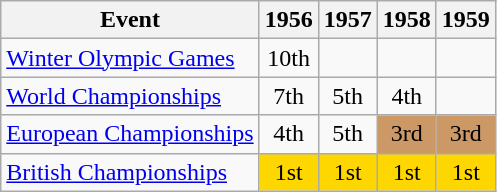<table class="wikitable">
<tr>
<th>Event</th>
<th>1956</th>
<th>1957</th>
<th>1958</th>
<th>1959</th>
</tr>
<tr>
<td><a href='#'>Winter Olympic Games</a></td>
<td align="center">10th</td>
<td></td>
<td></td>
<td></td>
</tr>
<tr>
<td><a href='#'>World Championships</a></td>
<td align="center">7th</td>
<td align="center">5th</td>
<td align="center">4th</td>
<td></td>
</tr>
<tr>
<td><a href='#'>European Championships</a></td>
<td align="center">4th</td>
<td align="center">5th</td>
<td align="center" bgcolor="cc9966">3rd</td>
<td align="center" bgcolor="cc9966">3rd</td>
</tr>
<tr>
<td><a href='#'>British Championships</a></td>
<td align="center" bgcolor="gold">1st</td>
<td align="center" bgcolor="gold">1st</td>
<td align="center" bgcolor="gold">1st</td>
<td align="center" bgcolor="gold">1st</td>
</tr>
</table>
